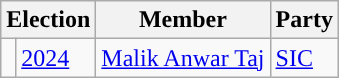<table class="wikitable">
<tr>
<th colspan="2">Election</th>
<th>Member</th>
<th>Party</th>
</tr>
<tr>
<td style="background-color: "></td>
<td><a href='#'>2024</a></td>
<td><a href='#'>Malik Anwar Taj</a></td>
<td><a href='#'>SIC</a></td>
</tr>
</table>
